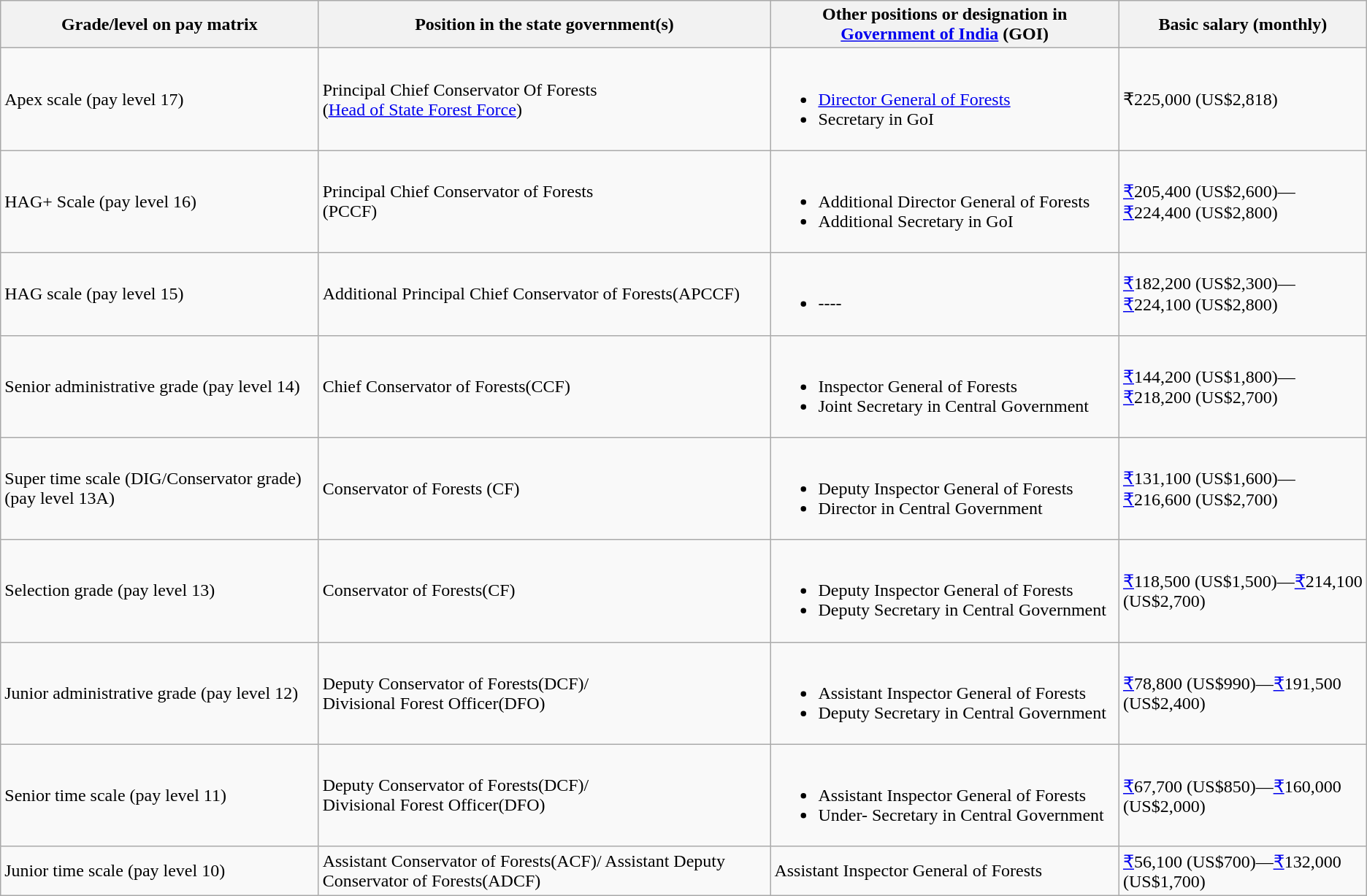<table class="wikitable mw-collapsible">
<tr>
<th>Grade/level on pay matrix</th>
<th>Position in the state government(s)</th>
<th>Other positions or designation in  <a href='#'>Government of India</a> (GOI)</th>
<th>Basic salary (monthly)</th>
</tr>
<tr>
<td>Apex scale (pay level 17)</td>
<td>Principal Chief Conservator Of Forests<br>(<a href='#'>Head of State Forest Force</a>)</td>
<td><br><ul><li><a href='#'>Director General of Forests</a></li><li>Secretary in GoI</li></ul></td>
<td>₹225,000 (US$2,818)</td>
</tr>
<tr>
<td>HAG+ Scale (pay level 16)</td>
<td>Principal Chief Conservator of Forests<br>(PCCF)</td>
<td><br><ul><li>Additional Director General of Forests</li><li>Additional Secretary in GoI</li></ul></td>
<td><a href='#'>₹</a>205,400 (US$2,600)—<a href='#'>₹</a>224,400 (US$2,800)</td>
</tr>
<tr>
<td>HAG scale (pay level 15)</td>
<td>Additional Principal Chief Conservator of Forests(APCCF)</td>
<td><br><ul><li>----</li></ul></td>
<td><a href='#'>₹</a>182,200 (US$2,300)—<a href='#'>₹</a>224,100 (US$2,800)</td>
</tr>
<tr>
<td>Senior administrative grade (pay level 14)</td>
<td>Chief Conservator of Forests(CCF)</td>
<td><br><ul><li>Inspector General of Forests</li><li>Joint Secretary in Central Government</li></ul></td>
<td><a href='#'>₹</a>144,200 (US$1,800)—<a href='#'>₹</a>218,200 (US$2,700)</td>
</tr>
<tr>
<td>Super time scale (DIG/Conservator grade) (pay level 13A)</td>
<td>Conservator of Forests (CF)</td>
<td><br><ul><li>Deputy Inspector General of Forests</li><li>Director in Central Government</li></ul></td>
<td><a href='#'>₹</a>131,100 (US$1,600)—<a href='#'>₹</a>216,600 (US$2,700)</td>
</tr>
<tr>
<td>Selection grade (pay level 13)</td>
<td>Conservator of Forests(CF)</td>
<td><br><ul><li>Deputy Inspector General of Forests</li><li>Deputy Secretary in Central Government</li></ul></td>
<td><a href='#'>₹</a>118,500 (US$1,500)—<a href='#'>₹</a>214,100 (US$2,700)</td>
</tr>
<tr>
<td>Junior administrative grade (pay level 12)</td>
<td>Deputy Conservator of Forests(DCF)/<br>Divisional Forest Officer(DFO)</td>
<td><br><ul><li>Assistant Inspector General of Forests</li><li>Deputy Secretary in Central Government</li></ul></td>
<td><a href='#'>₹</a>78,800 (US$990)—<a href='#'>₹</a>191,500 (US$2,400)</td>
</tr>
<tr>
<td>Senior time scale (pay level 11)</td>
<td>Deputy Conservator of Forests(DCF)/<br>Divisional Forest Officer(DFO)</td>
<td><br><ul><li>Assistant Inspector General of Forests</li><li>Under- Secretary in Central Government</li></ul></td>
<td><a href='#'>₹</a>67,700 (US$850)—<a href='#'>₹</a>160,000 (US$2,000)</td>
</tr>
<tr>
<td>Junior time scale (pay level 10)</td>
<td>Assistant Conservator of Forests(ACF)/ Assistant Deputy Conservator of Forests(ADCF)</td>
<td>Assistant Inspector General of Forests</td>
<td><a href='#'>₹</a>56,100 (US$700)—<a href='#'>₹</a>132,000 (US$1,700)</td>
</tr>
</table>
